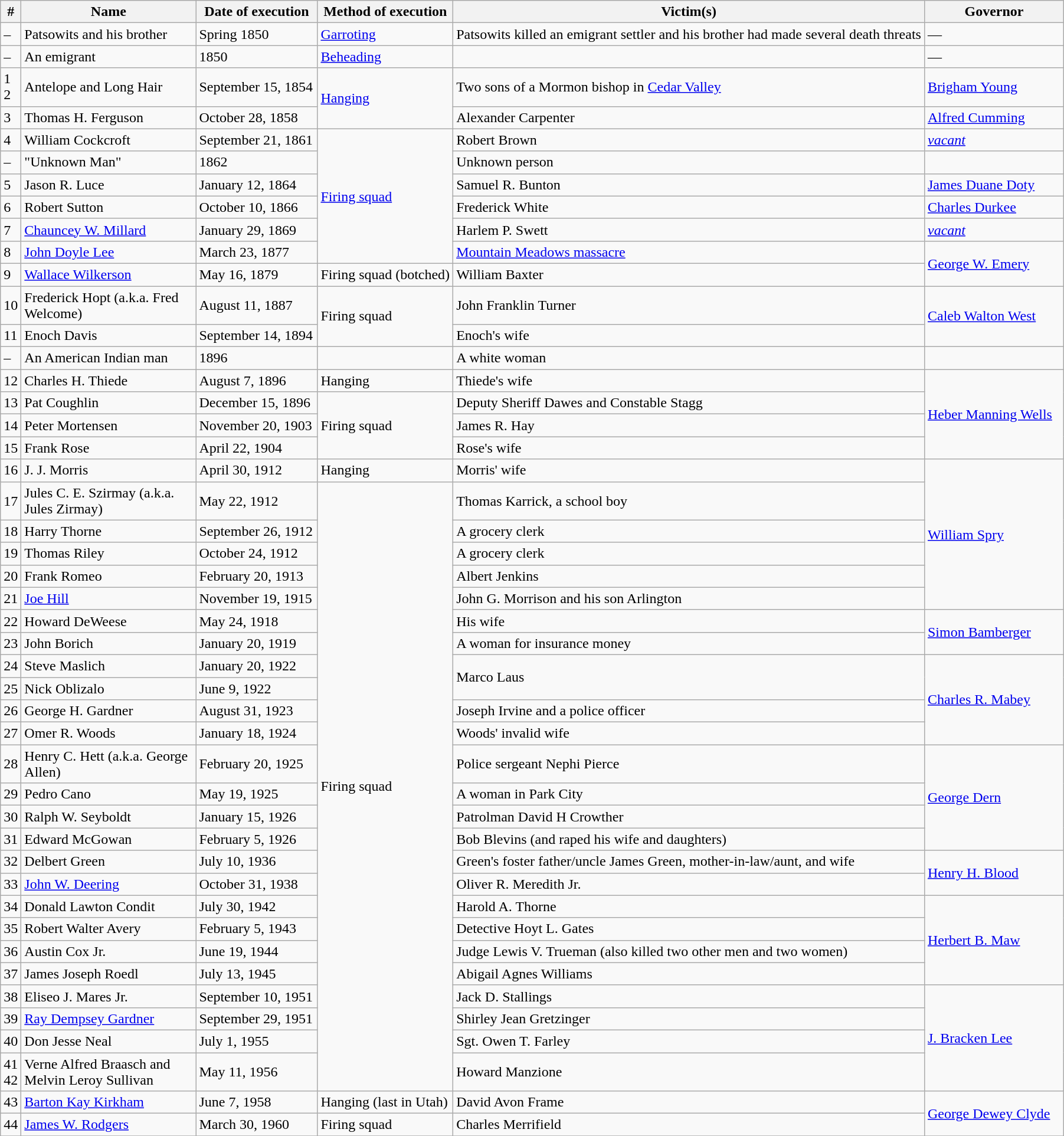<table class="wikitable">
<tr>
<th>#</th>
<th style="width:190px;">Name</th>
<th style="width:130px;">Date of execution</th>
<th>Method of execution</th>
<th>Victim(s)</th>
<th style="width:150px;">Governor</th>
</tr>
<tr>
<td>–</td>
<td>Patsowits and his brother</td>
<td>Spring 1850</td>
<td><a href='#'>Garroting</a></td>
<td>Patsowits killed an emigrant settler and his brother had made several death threats</td>
<td>—</td>
</tr>
<tr>
<td>–</td>
<td>An emigrant</td>
<td>1850</td>
<td><a href='#'>Beheading</a></td>
<td></td>
<td>—</td>
</tr>
<tr>
<td>1<br>2</td>
<td>Antelope and Long Hair</td>
<td>September 15, 1854</td>
<td rowspan="2"><a href='#'>Hanging</a></td>
<td>Two sons of a Mormon bishop in <a href='#'>Cedar Valley</a></td>
<td><a href='#'>Brigham Young</a></td>
</tr>
<tr>
<td>3</td>
<td>Thomas H. Ferguson</td>
<td>October 28, 1858</td>
<td>Alexander Carpenter</td>
<td><a href='#'>Alfred Cumming</a></td>
</tr>
<tr>
<td>4</td>
<td>William Cockcroft</td>
<td>September 21, 1861</td>
<td rowspan="6"><a href='#'>Firing squad</a></td>
<td>Robert Brown</td>
<td><a href='#'><em>vacant</em></a></td>
</tr>
<tr>
<td>–</td>
<td>"Unknown Man"</td>
<td>1862</td>
<td>Unknown person</td>
<td></td>
</tr>
<tr>
<td>5</td>
<td>Jason R. Luce</td>
<td>January 12, 1864</td>
<td>Samuel R. Bunton</td>
<td><a href='#'>James Duane Doty</a></td>
</tr>
<tr>
<td>6</td>
<td>Robert Sutton</td>
<td>October 10, 1866</td>
<td>Frederick White</td>
<td><a href='#'>Charles Durkee</a></td>
</tr>
<tr>
<td>7</td>
<td><a href='#'>Chauncey W. Millard</a></td>
<td>January 29, 1869</td>
<td>Harlem P. Swett</td>
<td><a href='#'><em>vacant</em></a></td>
</tr>
<tr>
<td>8</td>
<td><a href='#'>John Doyle Lee</a></td>
<td>March 23, 1877</td>
<td><a href='#'>Mountain Meadows massacre</a></td>
<td rowspan="2"><a href='#'>George W. Emery</a></td>
</tr>
<tr>
<td>9</td>
<td><a href='#'>Wallace Wilkerson</a></td>
<td>May 16, 1879</td>
<td>Firing squad (botched)</td>
<td>William Baxter</td>
</tr>
<tr>
<td>10</td>
<td>Frederick Hopt (a.k.a. Fred Welcome)</td>
<td>August 11, 1887</td>
<td rowspan="2">Firing squad</td>
<td>John Franklin Turner</td>
<td rowspan="2"><a href='#'>Caleb Walton West</a></td>
</tr>
<tr>
<td>11</td>
<td>Enoch Davis</td>
<td>September 14, 1894</td>
<td>Enoch's wife</td>
</tr>
<tr>
<td>–</td>
<td>An American Indian man</td>
<td>1896</td>
<td></td>
<td>A white woman</td>
<td></td>
</tr>
<tr>
<td>12</td>
<td>Charles H. Thiede</td>
<td>August 7, 1896</td>
<td>Hanging</td>
<td>Thiede's wife</td>
<td rowspan="4"><a href='#'>Heber Manning Wells</a></td>
</tr>
<tr>
<td>13</td>
<td>Pat Coughlin</td>
<td>December 15, 1896</td>
<td rowspan="3">Firing squad</td>
<td>Deputy Sheriff Dawes and Constable Stagg</td>
</tr>
<tr>
<td>14</td>
<td>Peter Mortensen</td>
<td>November 20, 1903</td>
<td>James R. Hay</td>
</tr>
<tr>
<td>15</td>
<td>Frank Rose</td>
<td>April 22, 1904</td>
<td>Rose's wife</td>
</tr>
<tr>
<td>16</td>
<td>J. J. Morris</td>
<td>April 30, 1912</td>
<td>Hanging</td>
<td>Morris' wife</td>
<td rowspan="6"><a href='#'>William Spry</a></td>
</tr>
<tr>
<td>17</td>
<td>Jules C. E. Szirmay (a.k.a. Jules Zirmay)</td>
<td>May 22, 1912</td>
<td rowspan="25">Firing squad</td>
<td>Thomas Karrick, a school boy</td>
</tr>
<tr>
<td>18</td>
<td>Harry Thorne</td>
<td>September 26, 1912</td>
<td>A grocery clerk</td>
</tr>
<tr>
<td>19</td>
<td>Thomas Riley</td>
<td>October 24, 1912</td>
<td>A grocery clerk</td>
</tr>
<tr>
<td>20</td>
<td>Frank Romeo</td>
<td>February 20, 1913</td>
<td>Albert Jenkins</td>
</tr>
<tr>
<td>21</td>
<td><a href='#'>Joe Hill</a></td>
<td>November 19, 1915</td>
<td>John G. Morrison and his son Arlington</td>
</tr>
<tr>
<td>22</td>
<td>Howard DeWeese</td>
<td>May 24, 1918</td>
<td>His wife</td>
<td rowspan="2"><a href='#'>Simon Bamberger</a></td>
</tr>
<tr>
<td>23</td>
<td>John Borich</td>
<td>January 20, 1919</td>
<td>A woman for insurance money</td>
</tr>
<tr>
<td>24</td>
<td>Steve Maslich</td>
<td>January 20, 1922</td>
<td rowspan="2">Marco Laus</td>
<td rowspan="4"><a href='#'>Charles R. Mabey</a></td>
</tr>
<tr>
<td>25</td>
<td>Nick Oblizalo</td>
<td>June 9, 1922</td>
</tr>
<tr>
<td>26</td>
<td>George H. Gardner</td>
<td>August 31, 1923</td>
<td>Joseph Irvine and a police officer</td>
</tr>
<tr>
<td>27</td>
<td>Omer R. Woods</td>
<td>January 18, 1924</td>
<td>Woods' invalid wife</td>
</tr>
<tr>
<td>28</td>
<td>Henry C. Hett (a.k.a. George Allen)</td>
<td>February 20, 1925</td>
<td>Police sergeant Nephi Pierce</td>
<td rowspan="4"><a href='#'>George Dern</a></td>
</tr>
<tr>
<td>29</td>
<td>Pedro Cano </td>
<td>May 19, 1925</td>
<td>A woman in Park City</td>
</tr>
<tr>
<td>30</td>
<td>Ralph W. Seyboldt</td>
<td>January 15, 1926</td>
<td>Patrolman David H Crowther</td>
</tr>
<tr>
<td>31</td>
<td>Edward McGowan </td>
<td>February 5, 1926</td>
<td>Bob Blevins (and raped his wife and daughters)</td>
</tr>
<tr>
<td>32</td>
<td>Delbert Green</td>
<td>July 10, 1936</td>
<td>Green's foster father/uncle James Green, mother-in-law/aunt, and wife</td>
<td rowspan="2"><a href='#'>Henry H. Blood</a></td>
</tr>
<tr>
<td>33</td>
<td><a href='#'>John W. Deering</a></td>
<td>October 31, 1938</td>
<td>Oliver R. Meredith Jr.</td>
</tr>
<tr>
<td>34</td>
<td>Donald Lawton Condit</td>
<td>July 30, 1942</td>
<td>Harold A. Thorne</td>
<td rowspan="4"><a href='#'>Herbert B. Maw</a></td>
</tr>
<tr>
<td>35</td>
<td>Robert Walter Avery</td>
<td>February 5, 1943</td>
<td>Detective Hoyt L. Gates</td>
</tr>
<tr>
<td>36</td>
<td>Austin Cox Jr.</td>
<td>June 19, 1944</td>
<td>Judge Lewis V. Trueman (also killed two other men and two women)</td>
</tr>
<tr>
<td>37</td>
<td>James Joseph Roedl</td>
<td>July 13, 1945</td>
<td>Abigail Agnes Williams</td>
</tr>
<tr>
<td>38</td>
<td Eliseo J. Mares>Eliseo J. Mares Jr.</td>
<td>September 10, 1951</td>
<td>Jack D. Stallings</td>
<td rowspan="4"><a href='#'>J. Bracken Lee</a></td>
</tr>
<tr>
<td>39</td>
<td><a href='#'>Ray Dempsey Gardner</a></td>
<td>September 29, 1951</td>
<td>Shirley Jean Gretzinger</td>
</tr>
<tr>
<td>40</td>
<td>Don Jesse Neal</td>
<td>July 1, 1955</td>
<td>Sgt. Owen T. Farley</td>
</tr>
<tr>
<td>41<br>42</td>
<td>Verne Alfred Braasch and Melvin Leroy Sullivan</td>
<td>May 11, 1956</td>
<td>Howard Manzione</td>
</tr>
<tr>
<td>43</td>
<td><a href='#'>Barton Kay Kirkham</a></td>
<td>June 7, 1958</td>
<td>Hanging (last in Utah)</td>
<td>David Avon Frame</td>
<td rowspan="2"><a href='#'>George Dewey Clyde</a></td>
</tr>
<tr>
<td>44</td>
<td><a href='#'>James W. Rodgers</a></td>
<td>March 30, 1960</td>
<td>Firing squad</td>
<td>Charles Merrifield</td>
</tr>
<tr>
</tr>
</table>
